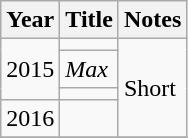<table class="wikitable">
<tr>
<th>Year</th>
<th>Title</th>
<th>Notes</th>
</tr>
<tr>
<td rowspan=3>2015</td>
<td></td>
<td rowspan=4>Short</td>
</tr>
<tr>
<td><em>Max</em></td>
</tr>
<tr>
<td></td>
</tr>
<tr>
<td>2016</td>
<td></td>
</tr>
<tr>
</tr>
</table>
